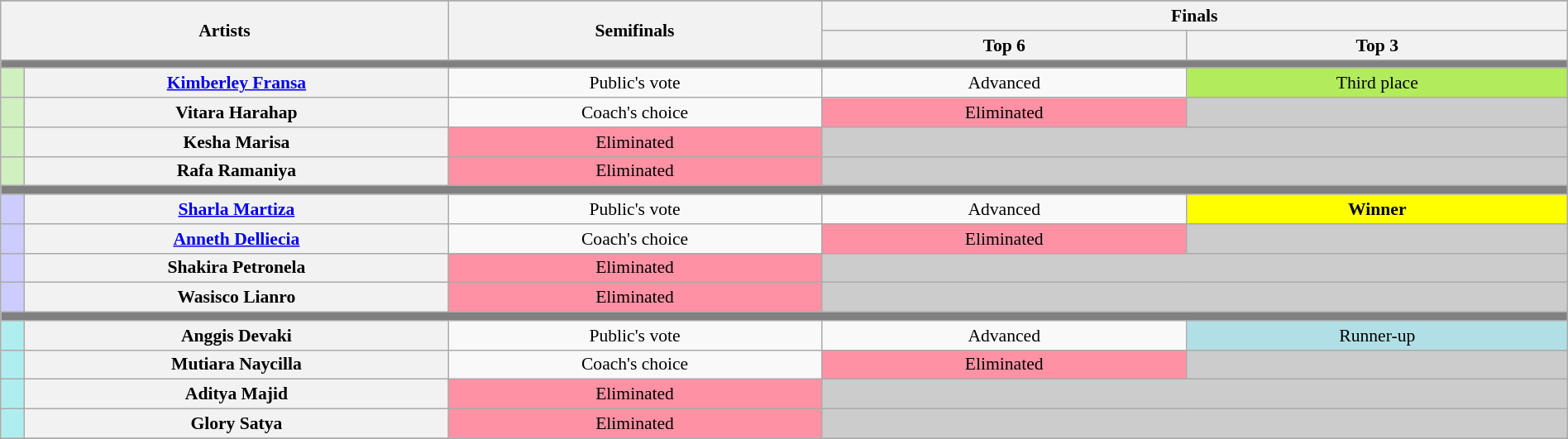<table class="wikitable"  style="font-size:90%; text-align:center; width:100%;">
<tr>
</tr>
<tr>
<th rowspan="2" colspan="2" style="width:18%;">Artists</th>
<th rowspan="2" style="width:15%;">Semifinals </th>
<th colspan="2" style="width:30%;">Finals </th>
</tr>
<tr>
<th width:15%;">Top 6</th>
<th width:15%;">Top 3</th>
</tr>
<tr>
<th colspan="7" style="background:gray;"></th>
</tr>
<tr>
<th style="background:#d0f0c0;"></th>
<th><a href='#'>Kimberley Fransa</a></th>
<td>Public's vote</td>
<td>Advanced</td>
<td style="background:#B2EC5D;">Third place</td>
</tr>
<tr>
<th style="background:#d0f0c0;"></th>
<th>Vitara Harahap</th>
<td>Coach's choice</td>
<td style="background:#FF91A4;">Eliminated</td>
<td colspan="6" style="background:#ccc;"></td>
</tr>
<tr>
<th style="background:#d0f0c0;"></th>
<th>Kesha Marisa</th>
<td style="background:#FF91A4;">Eliminated</td>
<td colspan="6" style="background:#ccc;"></td>
</tr>
<tr>
<th style="background:#d0f0c0;"></th>
<th>Rafa Ramaniya</th>
<td style="background:#FF91A4;">Eliminated</td>
<td colspan="6" style="background:#ccc;"></td>
</tr>
<tr>
<th colspan="8" style="background:gray;"></th>
</tr>
<tr>
<th style="background:#ccf;"></th>
<th><a href='#'>Sharla Martiza</a></th>
<td>Public's vote</td>
<td>Advanced</td>
<td style="background:yellow;"><strong>Winner</strong></td>
</tr>
<tr>
<th style="background:#ccf;"></th>
<th><a href='#'>Anneth Delliecia</a></th>
<td>Coach's choice</td>
<td style="background:#FF91A4;">Eliminated</td>
<td colspan="6" style="background:#ccc;"></td>
</tr>
<tr>
<th style="background:#ccf;"></th>
<th>Shakira Petronela</th>
<td style="background:#FF91A4;">Eliminated</td>
<td colspan="6" style="background:#ccc;"></td>
</tr>
<tr>
<th style="background:#ccf;"></th>
<th>Wasisco Lianro</th>
<td style="background:#FF91A4;">Eliminated</td>
<td colspan="6" style="background:#ccc;"></td>
</tr>
<tr>
<th colspan="8" style="background:gray;"></th>
</tr>
<tr>
<th style="background:#afeeee;"></th>
<th>Anggis Devaki</th>
<td>Public's vote</td>
<td>Advanced</td>
<td style="background:#b0e0e6;">Runner-up</td>
</tr>
<tr>
<th style="background:#afeeee;"></th>
<th>Mutiara Naycilla</th>
<td>Coach's choice</td>
<td style="background:#FF91A4;">Eliminated</td>
<td colspan="6" style="background:#ccc;"></td>
</tr>
<tr>
<th style="background:#afeeee;"></th>
<th>Aditya Majid</th>
<td style="background:#FF91A4;">Eliminated</td>
<td colspan="6" style="background:#ccc;"></td>
</tr>
<tr>
<th style="background:#afeeee;"></th>
<th>Glory Satya</th>
<td style="background:#FF91A4;">Eliminated</td>
<td colspan="6" style="background:#ccc;"></td>
</tr>
<tr>
</tr>
</table>
